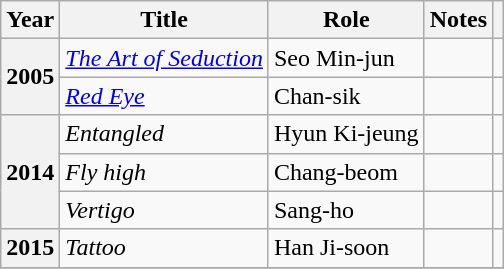<table class="wikitable plainrowheaders sortable">
<tr>
<th scope="col">Year</th>
<th scope="col">Title</th>
<th scope="col">Role</th>
<th scope="col" class="unsortable">Notes</th>
<th scope="col" class="unsortable"></th>
</tr>
<tr>
<th scope="row" rowspan="2">2005</th>
<td><em><a href='#'>The Art of Seduction</a></em></td>
<td>Seo Min-jun</td>
<td></td>
<td></td>
</tr>
<tr>
<td><em><a href='#'>Red Eye</a></em></td>
<td>Chan-sik</td>
<td></td>
<td></td>
</tr>
<tr>
<th scope="row" rowspan="3">2014</th>
<td><em>Entangled</em></td>
<td>Hyun Ki-jeung</td>
<td></td>
<td></td>
</tr>
<tr>
<td><em>Fly high</em></td>
<td>Chang-beom</td>
<td></td>
<td></td>
</tr>
<tr>
<td><em>Vertigo</em></td>
<td>Sang-ho</td>
<td></td>
<td></td>
</tr>
<tr>
<th scope="row">2015</th>
<td><em>Tattoo</em></td>
<td>Han Ji-soon</td>
<td></td>
<td></td>
</tr>
<tr>
</tr>
</table>
